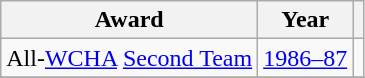<table class="wikitable">
<tr>
<th>Award</th>
<th>Year</th>
<th></th>
</tr>
<tr>
<td>All-<a href='#'>WCHA</a> <a href='#'>Second Team</a></td>
<td><a href='#'>1986–87</a></td>
<td></td>
</tr>
<tr>
</tr>
</table>
